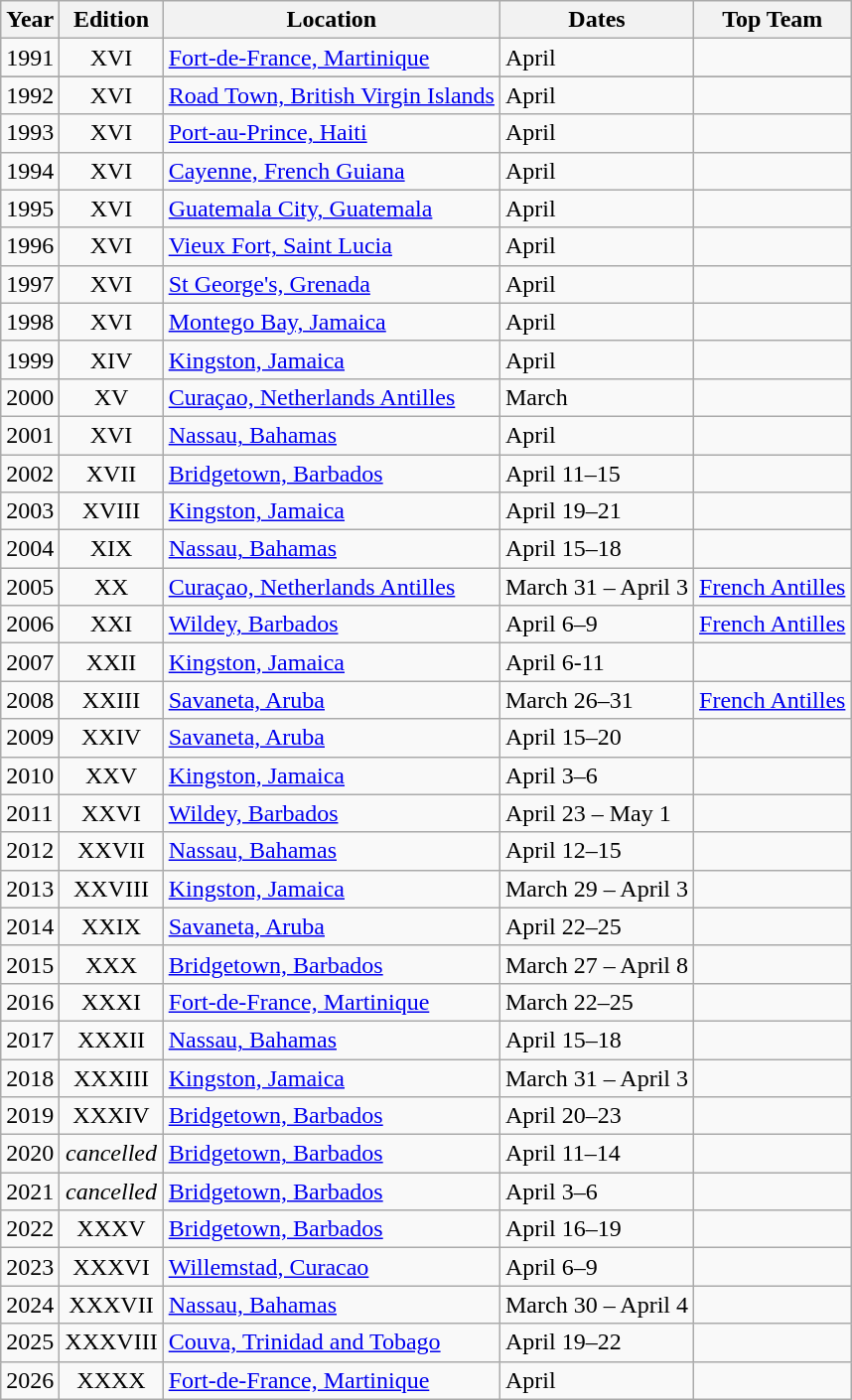<table class="wikitable">
<tr>
<th>Year</th>
<th>Edition</th>
<th>Location</th>
<th>Dates</th>
<th>Top Team</th>
</tr>
<tr>
<td>1991</td>
<td align=center>XVI</td>
<td> <a href='#'>Fort-de-France, Martinique</a></td>
<td>April</td>
<td></td>
</tr>
<tr>
</tr>
<tr>
<td>1992</td>
<td align=center>XVI</td>
<td> <a href='#'>Road Town, British Virgin Islands</a></td>
<td>April</td>
<td></td>
</tr>
<tr>
<td>1993</td>
<td align=center>XVI</td>
<td> <a href='#'>Port-au-Prince, Haiti</a></td>
<td>April</td>
<td></td>
</tr>
<tr>
<td>1994</td>
<td align=center>XVI</td>
<td> <a href='#'>Cayenne, French Guiana</a></td>
<td>April</td>
<td></td>
</tr>
<tr>
<td>1995</td>
<td align=center>XVI</td>
<td> <a href='#'>Guatemala City, Guatemala</a></td>
<td>April</td>
<td></td>
</tr>
<tr>
<td>1996</td>
<td align=center>XVI</td>
<td> <a href='#'>Vieux Fort, Saint Lucia</a></td>
<td>April</td>
<td></td>
</tr>
<tr>
<td>1997</td>
<td align=center>XVI</td>
<td> <a href='#'>St George's, Grenada</a></td>
<td>April</td>
<td></td>
</tr>
<tr>
<td>1998</td>
<td align=center>XVI</td>
<td> <a href='#'>Montego Bay, Jamaica</a></td>
<td>April</td>
<td></td>
</tr>
<tr>
<td>1999</td>
<td align=center>XIV</td>
<td> <a href='#'>Kingston, Jamaica</a></td>
<td>April</td>
<td></td>
</tr>
<tr>
<td>2000</td>
<td align=center>XV</td>
<td> <a href='#'>Curaçao, Netherlands Antilles</a></td>
<td>March</td>
<td></td>
</tr>
<tr>
<td>2001</td>
<td align=center>XVI</td>
<td> <a href='#'>Nassau, Bahamas</a></td>
<td>April</td>
<td></td>
</tr>
<tr>
<td>2002</td>
<td align=center>XVII</td>
<td> <a href='#'>Bridgetown, Barbados</a></td>
<td>April 11–15</td>
<td></td>
</tr>
<tr>
<td>2003</td>
<td align=center>XVIII</td>
<td> <a href='#'>Kingston, Jamaica</a></td>
<td>April 19–21</td>
<td></td>
</tr>
<tr>
<td>2004</td>
<td align=center>XIX</td>
<td> <a href='#'>Nassau, Bahamas</a></td>
<td>April 15–18</td>
<td></td>
</tr>
<tr>
<td>2005</td>
<td align=center>XX</td>
<td> <a href='#'>Curaçao, Netherlands Antilles</a></td>
<td>March 31 – April 3</td>
<td> <a href='#'>French Antilles</a></td>
</tr>
<tr>
<td>2006</td>
<td align=center>XXI</td>
<td> <a href='#'>Wildey, Barbados</a></td>
<td>April 6–9</td>
<td> <a href='#'>French Antilles</a></td>
</tr>
<tr>
<td>2007</td>
<td align=center>XXII</td>
<td> <a href='#'>Kingston, Jamaica</a></td>
<td>April 6-11</td>
<td></td>
</tr>
<tr>
<td>2008</td>
<td align=center>XXIII</td>
<td> <a href='#'>Savaneta, Aruba</a></td>
<td>March 26–31</td>
<td> <a href='#'>French Antilles</a></td>
</tr>
<tr>
<td>2009</td>
<td align=center>XXIV</td>
<td> <a href='#'>Savaneta, Aruba</a></td>
<td>April 15–20</td>
<td></td>
</tr>
<tr>
<td>2010</td>
<td align=center>XXV</td>
<td> <a href='#'>Kingston, Jamaica</a></td>
<td>April 3–6</td>
<td></td>
</tr>
<tr>
<td>2011</td>
<td align=center>XXVI</td>
<td> <a href='#'>Wildey, Barbados</a></td>
<td>April 23 – May 1</td>
<td></td>
</tr>
<tr>
<td>2012</td>
<td align=center>XXVII</td>
<td> <a href='#'>Nassau, Bahamas</a></td>
<td>April 12–15</td>
<td></td>
</tr>
<tr>
<td>2013</td>
<td align=center>XXVIII</td>
<td> <a href='#'>Kingston, Jamaica</a></td>
<td>March 29 – April 3</td>
<td></td>
</tr>
<tr>
<td>2014</td>
<td align=center>XXIX</td>
<td> <a href='#'>Savaneta, Aruba</a></td>
<td>April 22–25</td>
<td></td>
</tr>
<tr>
<td>2015</td>
<td align=center>XXX</td>
<td> <a href='#'>Bridgetown, Barbados</a></td>
<td>March 27 – April 8</td>
<td></td>
</tr>
<tr>
<td>2016</td>
<td align=center>XXXI</td>
<td> <a href='#'>Fort-de-France, Martinique</a></td>
<td>March 22–25</td>
<td></td>
</tr>
<tr>
<td>2017</td>
<td align=center>XXXII</td>
<td> <a href='#'>Nassau, Bahamas</a></td>
<td>April 15–18</td>
<td></td>
</tr>
<tr>
<td>2018</td>
<td align=center>XXXIII</td>
<td> <a href='#'>Kingston, Jamaica</a></td>
<td>March 31 – April 3</td>
<td></td>
</tr>
<tr>
<td>2019</td>
<td align=center>XXXIV</td>
<td> <a href='#'>Bridgetown, Barbados</a></td>
<td>April 20–23</td>
<td></td>
</tr>
<tr>
<td>2020</td>
<td align=center><em>cancelled</em></td>
<td> <a href='#'>Bridgetown, Barbados</a></td>
<td>April 11–14</td>
<td></td>
</tr>
<tr>
<td>2021</td>
<td align=center><em>cancelled</em></td>
<td> <a href='#'>Bridgetown, Barbados</a></td>
<td>April 3–6</td>
<td></td>
</tr>
<tr>
<td>2022</td>
<td align=center>XXXV</td>
<td> <a href='#'>Bridgetown, Barbados</a></td>
<td>April 16–19</td>
<td></td>
</tr>
<tr>
<td>2023</td>
<td align=center>XXXVI</td>
<td> <a href='#'>Willemstad, Curacao</a></td>
<td>April 6–9</td>
<td></td>
</tr>
<tr>
<td>2024</td>
<td align=center>XXXVII</td>
<td> <a href='#'>Nassau, Bahamas</a></td>
<td>March 30 – April 4</td>
<td></td>
</tr>
<tr>
<td>2025</td>
<td align=center>XXXVIII</td>
<td> <a href='#'>Couva, Trinidad and Tobago</a></td>
<td>April 19–22</td>
<td></td>
</tr>
<tr>
<td>2026</td>
<td align=center>XXXX</td>
<td> <a href='#'>Fort-de-France, Martinique</a></td>
<td>April</td>
<td></td>
</tr>
</table>
